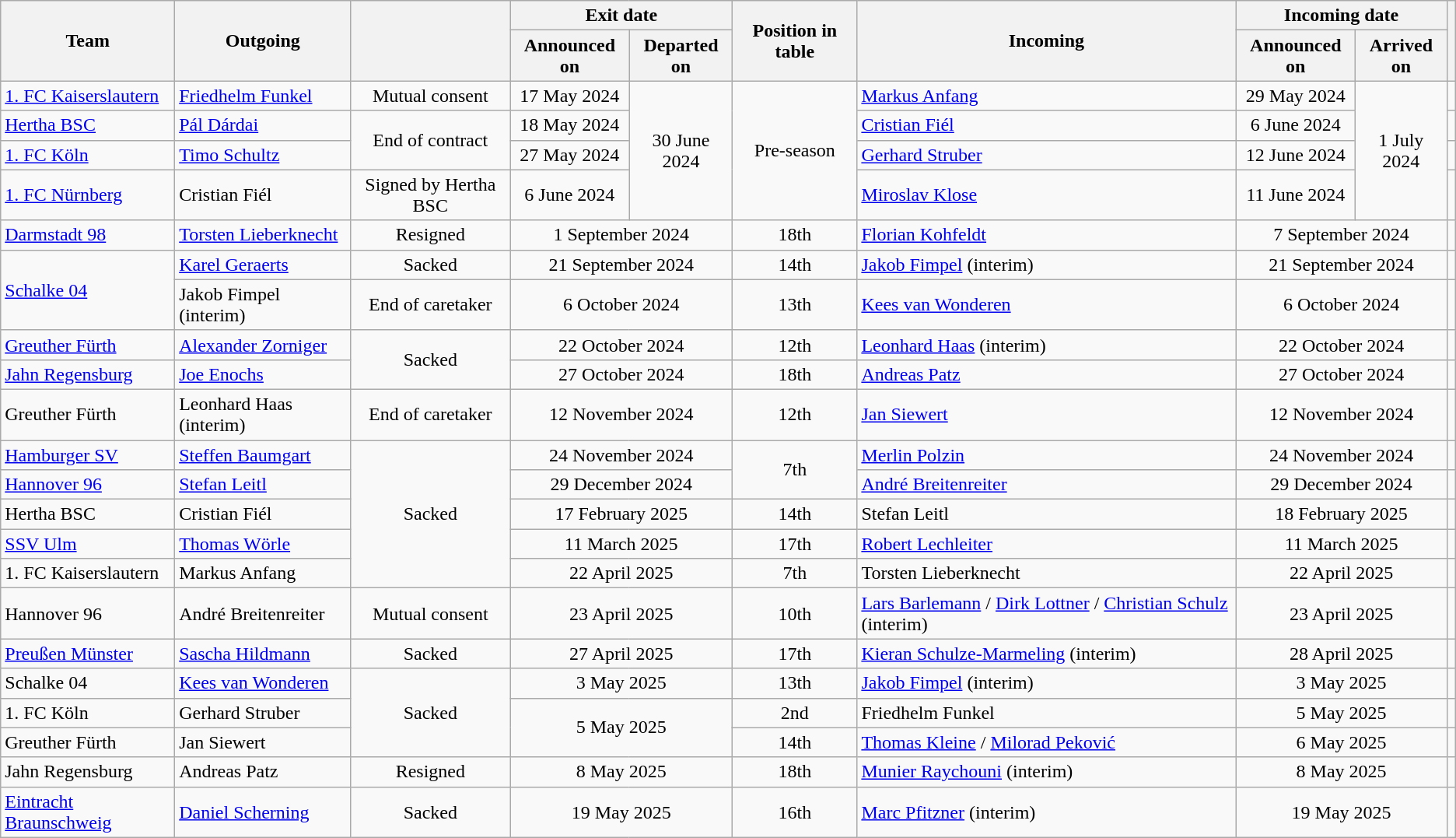<table class="wikitable" style="text-align:center">
<tr>
<th rowspan="2">Team</th>
<th rowspan="2">Outgoing</th>
<th rowspan="2"></th>
<th colspan="2">Exit date</th>
<th rowspan="2">Position in table</th>
<th rowspan="2">Incoming</th>
<th colspan="2">Incoming date</th>
<th rowspan="2"></th>
</tr>
<tr>
<th>Announced on</th>
<th>Departed on</th>
<th>Announced on</th>
<th>Arrived on</th>
</tr>
<tr>
<td align="left"><a href='#'>1. FC Kaiserslautern</a></td>
<td align="left"> <a href='#'>Friedhelm Funkel</a></td>
<td>Mutual consent</td>
<td>17 May 2024</td>
<td rowspan=4>30 June 2024</td>
<td rowspan=4>Pre-season</td>
<td align="left"> <a href='#'>Markus Anfang</a></td>
<td>29 May 2024</td>
<td rowspan=4>1 July 2024</td>
<td></td>
</tr>
<tr>
<td align="left"><a href='#'>Hertha BSC</a></td>
<td align="left"> <a href='#'>Pál Dárdai</a></td>
<td rowspan=2>End of contract</td>
<td>18 May 2024</td>
<td align="left"> <a href='#'>Cristian Fiél</a></td>
<td>6 June 2024</td>
<td></td>
</tr>
<tr>
<td align="left"><a href='#'>1. FC Köln</a></td>
<td align="left"> <a href='#'>Timo Schultz</a></td>
<td>27 May 2024</td>
<td align="left"> <a href='#'>Gerhard Struber</a></td>
<td>12 June 2024</td>
<td></td>
</tr>
<tr>
<td align="left"><a href='#'>1. FC Nürnberg</a></td>
<td align="left"> Cristian Fiél</td>
<td>Signed by Hertha BSC</td>
<td>6 June 2024</td>
<td align="left"> <a href='#'>Miroslav Klose</a></td>
<td>11 June 2024</td>
<td></td>
</tr>
<tr>
<td align="left"><a href='#'>Darmstadt 98</a></td>
<td align="left"> <a href='#'>Torsten Lieberknecht</a></td>
<td>Resigned</td>
<td colspan=2>1 September 2024</td>
<td>18th</td>
<td align="left"> <a href='#'>Florian Kohfeldt</a></td>
<td colspan=2>7 September 2024</td>
<td></td>
</tr>
<tr>
<td align="left" rowspan=2><a href='#'>Schalke 04</a></td>
<td align="left"> <a href='#'>Karel Geraerts</a></td>
<td>Sacked</td>
<td colspan=2>21 September 2024</td>
<td>14th</td>
<td align="left"> <a href='#'>Jakob Fimpel</a> (interim)</td>
<td colspan=2>21 September 2024</td>
<td></td>
</tr>
<tr>
<td align="left"> Jakob Fimpel (interim)</td>
<td>End of caretaker</td>
<td colspan=2>6 October 2024</td>
<td>13th</td>
<td align="left"> <a href='#'>Kees van Wonderen</a></td>
<td colspan=2>6 October 2024</td>
<td></td>
</tr>
<tr>
<td align="left"><a href='#'>Greuther Fürth</a></td>
<td align="left"> <a href='#'>Alexander Zorniger</a></td>
<td rowspan=2>Sacked</td>
<td colspan=2>22 October 2024</td>
<td>12th</td>
<td align="left"> <a href='#'>Leonhard Haas</a> (interim)</td>
<td colspan=2>22 October 2024</td>
<td></td>
</tr>
<tr>
<td align="left"><a href='#'>Jahn Regensburg</a></td>
<td align="left"> <a href='#'>Joe Enochs</a></td>
<td colspan=2>27 October 2024</td>
<td>18th</td>
<td align="left"> <a href='#'>Andreas Patz</a></td>
<td colspan=2>27 October 2024</td>
<td></td>
</tr>
<tr>
<td align="left">Greuther Fürth</td>
<td align="left"> Leonhard Haas (interim)</td>
<td>End of caretaker</td>
<td colspan=2>12 November 2024</td>
<td>12th</td>
<td align="left"> <a href='#'>Jan Siewert</a></td>
<td colspan=2>12 November 2024</td>
<td></td>
</tr>
<tr>
<td align="left"><a href='#'>Hamburger SV</a></td>
<td align="left"> <a href='#'>Steffen Baumgart</a></td>
<td rowspan=5>Sacked</td>
<td colspan=2>24 November 2024</td>
<td rowspan=2>7th</td>
<td align="left"> <a href='#'>Merlin Polzin</a></td>
<td colspan=2>24 November 2024</td>
<td></td>
</tr>
<tr>
<td align="left"><a href='#'>Hannover 96</a></td>
<td align="left"> <a href='#'>Stefan Leitl</a></td>
<td colspan=2>29 December 2024</td>
<td align="left"> <a href='#'>André Breitenreiter</a></td>
<td colspan=2>29 December 2024</td>
<td></td>
</tr>
<tr>
<td align="left">Hertha BSC</td>
<td align="left"> Cristian Fiél</td>
<td colspan=2>17 February 2025</td>
<td>14th</td>
<td align="left"> Stefan Leitl</td>
<td colspan=2>18 February 2025</td>
<td></td>
</tr>
<tr>
<td align="left"><a href='#'>SSV Ulm</a></td>
<td align="left"> <a href='#'>Thomas Wörle</a></td>
<td colspan=2>11 March 2025</td>
<td>17th</td>
<td align="left"> <a href='#'>Robert Lechleiter</a></td>
<td colspan=2>11 March 2025</td>
<td></td>
</tr>
<tr>
<td align="left">1. FC Kaiserslautern</td>
<td align="left"> Markus Anfang</td>
<td colspan=2>22 April 2025</td>
<td>7th</td>
<td align="left"> Torsten Lieberknecht</td>
<td colspan=2>22 April 2025</td>
<td></td>
</tr>
<tr>
<td align="left">Hannover 96</td>
<td align="left"> André Breitenreiter</td>
<td>Mutual consent</td>
<td colspan=2>23 April 2025</td>
<td>10th</td>
<td align="left"> <a href='#'>Lars Barlemann</a> /  <a href='#'>Dirk Lottner</a> /  <a href='#'>Christian Schulz</a> (interim)</td>
<td colspan=2>23 April 2025</td>
<td></td>
</tr>
<tr>
<td align="left"><a href='#'>Preußen Münster</a></td>
<td align="left"> <a href='#'>Sascha Hildmann</a></td>
<td>Sacked</td>
<td colspan=2>27 April 2025</td>
<td>17th</td>
<td align="left"> <a href='#'>Kieran Schulze-Marmeling</a> (interim)</td>
<td colspan=2>28 April 2025</td>
<td></td>
</tr>
<tr>
<td align="left">Schalke 04</td>
<td align="left"> <a href='#'>Kees van Wonderen</a></td>
<td rowspan=3>Sacked</td>
<td colspan=2>3 May 2025</td>
<td>13th</td>
<td align="left"> <a href='#'>Jakob Fimpel</a> (interim)</td>
<td colspan=2>3 May 2025</td>
<td></td>
</tr>
<tr>
<td align="left">1. FC Köln</td>
<td align="left"> Gerhard Struber</td>
<td rowspan=2 colspan=2>5 May 2025</td>
<td>2nd</td>
<td align="left"> Friedhelm Funkel</td>
<td colspan=2>5 May 2025</td>
<td></td>
</tr>
<tr>
<td align="left">Greuther Fürth</td>
<td align="left"> Jan Siewert</td>
<td>14th</td>
<td align="left"> <a href='#'>Thomas Kleine</a> /  <a href='#'>Milorad Peković</a></td>
<td colspan=2>6 May 2025</td>
<td></td>
</tr>
<tr>
<td align="left">Jahn Regensburg</td>
<td align="left"> Andreas Patz</td>
<td>Resigned</td>
<td colspan=2>8 May 2025</td>
<td>18th</td>
<td align="left"> <a href='#'>Munier Raychouni</a> (interim)</td>
<td colspan=2>8 May 2025</td>
<td></td>
</tr>
<tr>
<td align="left"><a href='#'>Eintracht Braunschweig</a></td>
<td align="left"> <a href='#'>Daniel Scherning</a></td>
<td>Sacked</td>
<td colspan=2>19 May 2025</td>
<td>16th</td>
<td align="left"> <a href='#'>Marc Pfitzner</a> (interim)</td>
<td colspan=2>19 May 2025</td>
<td></td>
</tr>
</table>
